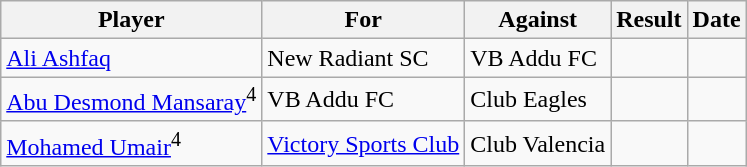<table class="wikitable sortable">
<tr>
<th>Player</th>
<th>For</th>
<th>Against</th>
<th align=center>Result</th>
<th>Date</th>
</tr>
<tr>
<td> <a href='#'>Ali Ashfaq</a></td>
<td>New Radiant SC</td>
<td>VB Addu FC</td>
<td align="center"></td>
<td></td>
</tr>
<tr>
<td> <a href='#'>Abu Desmond Mansaray</a><sup>4</sup></td>
<td>VB Addu FC</td>
<td>Club Eagles</td>
<td align="center"></td>
<td></td>
</tr>
<tr>
<td> <a href='#'>Mohamed Umair</a><sup>4</sup></td>
<td><a href='#'>Victory Sports Club</a></td>
<td>Club Valencia</td>
<td align="center"></td>
<td></td>
</tr>
</table>
